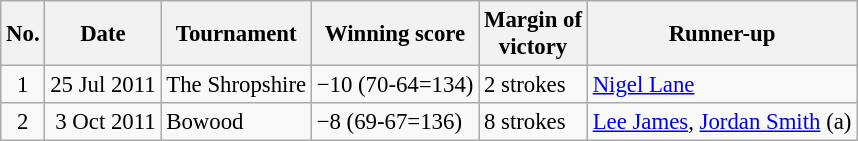<table class="wikitable" style="font-size:95%;">
<tr>
<th>No.</th>
<th>Date</th>
<th>Tournament</th>
<th>Winning score</th>
<th>Margin of<br>victory</th>
<th>Runner-up</th>
</tr>
<tr>
<td align=center>1</td>
<td align=right>25 Jul 2011</td>
<td>The Shropshire</td>
<td>−10 (70-64=134)</td>
<td>2 strokes</td>
<td> <a href='#'>Nigel Lane</a></td>
</tr>
<tr>
<td align=center>2</td>
<td align=right>3 Oct 2011</td>
<td>Bowood</td>
<td>−8 (69-67=136)</td>
<td>8 strokes</td>
<td> <a href='#'>Lee James</a>,  <a href='#'>Jordan Smith</a> (a)</td>
</tr>
</table>
